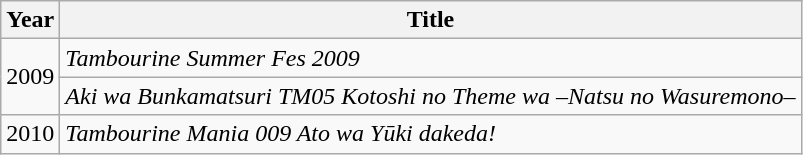<table class="wikitable">
<tr>
<th>Year</th>
<th>Title</th>
</tr>
<tr>
<td rowspan="2">2009</td>
<td><em>Tambourine Summer Fes 2009</em></td>
</tr>
<tr>
<td><em>Aki wa Bunkamatsuri TM05 Kotoshi no Theme wa –Natsu no Wasuremono–</em></td>
</tr>
<tr>
<td>2010</td>
<td><em>Tambourine Mania 009 Ato wa Yūki dakeda!</em></td>
</tr>
</table>
